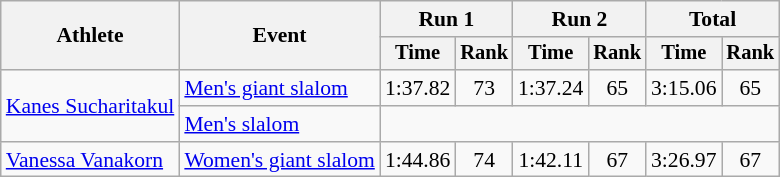<table class="wikitable" style="font-size:90%">
<tr>
<th rowspan=2>Athlete</th>
<th rowspan=2>Event</th>
<th colspan=2>Run 1</th>
<th colspan=2>Run 2</th>
<th colspan=2>Total</th>
</tr>
<tr style="font-size:95%">
<th>Time</th>
<th>Rank</th>
<th>Time</th>
<th>Rank</th>
<th>Time</th>
<th>Rank</th>
</tr>
<tr align=center>
<td align=left rowspan=2><a href='#'>Kanes Sucharitakul</a></td>
<td align=left><a href='#'>Men's giant slalom</a></td>
<td>1:37.82</td>
<td>73</td>
<td>1:37.24</td>
<td>65</td>
<td>3:15.06</td>
<td>65</td>
</tr>
<tr align=center>
<td align=left><a href='#'>Men's slalom</a></td>
<td colspan=6></td>
</tr>
<tr align=center>
<td align=left><a href='#'>Vanessa Vanakorn</a></td>
<td align=left><a href='#'>Women's giant slalom</a></td>
<td>1:44.86</td>
<td>74</td>
<td>1:42.11</td>
<td>67</td>
<td>3:26.97</td>
<td>67</td>
</tr>
</table>
